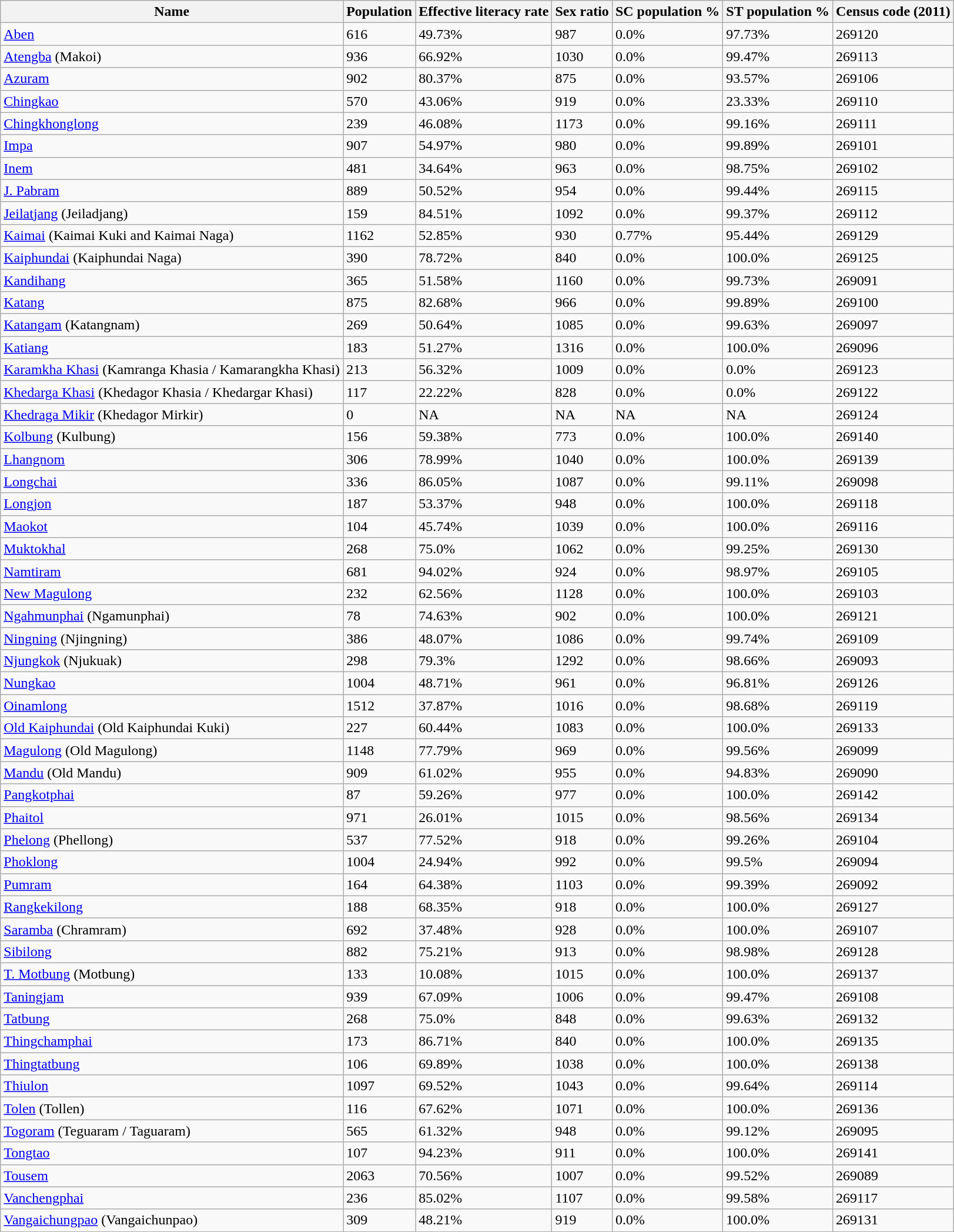<table class="wikitable sortable">
<tr>
<th>Name</th>
<th>Population</th>
<th>Effective literacy rate</th>
<th>Sex ratio</th>
<th>SC population %</th>
<th>ST population %</th>
<th>Census code (2011)</th>
</tr>
<tr>
<td><a href='#'>Aben</a></td>
<td>616</td>
<td>49.73%</td>
<td>987</td>
<td>0.0%</td>
<td>97.73%</td>
<td>269120</td>
</tr>
<tr>
<td><a href='#'>Atengba</a> (Makoi)</td>
<td>936</td>
<td>66.92%</td>
<td>1030</td>
<td>0.0%</td>
<td>99.47%</td>
<td>269113</td>
</tr>
<tr>
<td><a href='#'>Azuram</a></td>
<td>902</td>
<td>80.37%</td>
<td>875</td>
<td>0.0%</td>
<td>93.57%</td>
<td>269106</td>
</tr>
<tr>
<td><a href='#'>Chingkao</a></td>
<td>570</td>
<td>43.06%</td>
<td>919</td>
<td>0.0%</td>
<td>23.33%</td>
<td>269110</td>
</tr>
<tr>
<td><a href='#'>Chingkhonglong</a></td>
<td>239</td>
<td>46.08%</td>
<td>1173</td>
<td>0.0%</td>
<td>99.16%</td>
<td>269111</td>
</tr>
<tr>
<td><a href='#'>Impa</a></td>
<td>907</td>
<td>54.97%</td>
<td>980</td>
<td>0.0%</td>
<td>99.89%</td>
<td>269101</td>
</tr>
<tr>
<td><a href='#'>Inem</a></td>
<td>481</td>
<td>34.64%</td>
<td>963</td>
<td>0.0%</td>
<td>98.75%</td>
<td>269102</td>
</tr>
<tr>
<td><a href='#'>J. Pabram</a></td>
<td>889</td>
<td>50.52%</td>
<td>954</td>
<td>0.0%</td>
<td>99.44%</td>
<td>269115</td>
</tr>
<tr>
<td><a href='#'>Jeilatjang</a> (Jeiladjang)</td>
<td>159</td>
<td>84.51%</td>
<td>1092</td>
<td>0.0%</td>
<td>99.37%</td>
<td>269112</td>
</tr>
<tr>
<td><a href='#'>Kaimai</a> (Kaimai Kuki and Kaimai Naga)</td>
<td>1162</td>
<td>52.85%</td>
<td>930</td>
<td>0.77%</td>
<td>95.44%</td>
<td>269129</td>
</tr>
<tr>
<td><a href='#'>Kaiphundai</a> (Kaiphundai Naga)</td>
<td>390</td>
<td>78.72%</td>
<td>840</td>
<td>0.0%</td>
<td>100.0%</td>
<td>269125</td>
</tr>
<tr>
<td><a href='#'>Kandihang</a></td>
<td>365</td>
<td>51.58%</td>
<td>1160</td>
<td>0.0%</td>
<td>99.73%</td>
<td>269091</td>
</tr>
<tr>
<td><a href='#'>Katang</a></td>
<td>875</td>
<td>82.68%</td>
<td>966</td>
<td>0.0%</td>
<td>99.89%</td>
<td>269100</td>
</tr>
<tr>
<td><a href='#'>Katangam</a> (Katangnam)</td>
<td>269</td>
<td>50.64%</td>
<td>1085</td>
<td>0.0%</td>
<td>99.63%</td>
<td>269097</td>
</tr>
<tr>
<td><a href='#'>Katiang</a></td>
<td>183</td>
<td>51.27%</td>
<td>1316</td>
<td>0.0%</td>
<td>100.0%</td>
<td>269096</td>
</tr>
<tr>
<td><a href='#'>Karamkha Khasi</a> (Kamranga Khasia / Kamarangkha Khasi)</td>
<td>213</td>
<td>56.32%</td>
<td>1009</td>
<td>0.0%</td>
<td>0.0%</td>
<td>269123</td>
</tr>
<tr>
<td><a href='#'>Khedarga Khasi</a> (Khedagor Khasia / Khedargar Khasi)</td>
<td>117</td>
<td>22.22%</td>
<td>828</td>
<td>0.0%</td>
<td>0.0%</td>
<td>269122</td>
</tr>
<tr>
<td><a href='#'>Khedraga Mikir</a> (Khedagor Mirkir)</td>
<td>0</td>
<td>NA</td>
<td>NA</td>
<td>NA</td>
<td>NA</td>
<td>269124</td>
</tr>
<tr>
<td><a href='#'>Kolbung</a> (Kulbung)</td>
<td>156</td>
<td>59.38%</td>
<td>773</td>
<td>0.0%</td>
<td>100.0%</td>
<td>269140</td>
</tr>
<tr>
<td><a href='#'>Lhangnom</a></td>
<td>306</td>
<td>78.99%</td>
<td>1040</td>
<td>0.0%</td>
<td>100.0%</td>
<td>269139</td>
</tr>
<tr>
<td><a href='#'>Longchai</a></td>
<td>336</td>
<td>86.05%</td>
<td>1087</td>
<td>0.0%</td>
<td>99.11%</td>
<td>269098</td>
</tr>
<tr>
<td><a href='#'>Longjon</a></td>
<td>187</td>
<td>53.37%</td>
<td>948</td>
<td>0.0%</td>
<td>100.0%</td>
<td>269118</td>
</tr>
<tr>
<td><a href='#'>Maokot</a></td>
<td>104</td>
<td>45.74%</td>
<td>1039</td>
<td>0.0%</td>
<td>100.0%</td>
<td>269116</td>
</tr>
<tr>
<td><a href='#'>Muktokhal</a></td>
<td>268</td>
<td>75.0%</td>
<td>1062</td>
<td>0.0%</td>
<td>99.25%</td>
<td>269130</td>
</tr>
<tr>
<td><a href='#'>Namtiram</a></td>
<td>681</td>
<td>94.02%</td>
<td>924</td>
<td>0.0%</td>
<td>98.97%</td>
<td>269105</td>
</tr>
<tr>
<td><a href='#'>New Magulong</a></td>
<td>232</td>
<td>62.56%</td>
<td>1128</td>
<td>0.0%</td>
<td>100.0%</td>
<td>269103</td>
</tr>
<tr>
<td><a href='#'>Ngahmunphai</a> (Ngamunphai)</td>
<td>78</td>
<td>74.63%</td>
<td>902</td>
<td>0.0%</td>
<td>100.0%</td>
<td>269121</td>
</tr>
<tr>
<td><a href='#'>Ningning</a> (Njingning)</td>
<td>386</td>
<td>48.07%</td>
<td>1086</td>
<td>0.0%</td>
<td>99.74%</td>
<td>269109</td>
</tr>
<tr>
<td><a href='#'>Njungkok</a> (Njukuak)</td>
<td>298</td>
<td>79.3%</td>
<td>1292</td>
<td>0.0%</td>
<td>98.66%</td>
<td>269093</td>
</tr>
<tr>
<td><a href='#'>Nungkao</a></td>
<td>1004</td>
<td>48.71%</td>
<td>961</td>
<td>0.0%</td>
<td>96.81%</td>
<td>269126</td>
</tr>
<tr>
<td><a href='#'>Oinamlong</a></td>
<td>1512</td>
<td>37.87%</td>
<td>1016</td>
<td>0.0%</td>
<td>98.68%</td>
<td>269119</td>
</tr>
<tr>
<td><a href='#'>Old Kaiphundai</a> (Old Kaiphundai Kuki)</td>
<td>227</td>
<td>60.44%</td>
<td>1083</td>
<td>0.0%</td>
<td>100.0%</td>
<td>269133</td>
</tr>
<tr>
<td><a href='#'>Magulong</a> (Old Magulong)</td>
<td>1148</td>
<td>77.79%</td>
<td>969</td>
<td>0.0%</td>
<td>99.56%</td>
<td>269099</td>
</tr>
<tr>
<td><a href='#'>Mandu</a> (Old Mandu)</td>
<td>909</td>
<td>61.02%</td>
<td>955</td>
<td>0.0%</td>
<td>94.83%</td>
<td>269090</td>
</tr>
<tr>
<td><a href='#'>Pangkotphai</a></td>
<td>87</td>
<td>59.26%</td>
<td>977</td>
<td>0.0%</td>
<td>100.0%</td>
<td>269142</td>
</tr>
<tr>
<td><a href='#'>Phaitol</a></td>
<td>971</td>
<td>26.01%</td>
<td>1015</td>
<td>0.0%</td>
<td>98.56%</td>
<td>269134</td>
</tr>
<tr>
<td><a href='#'>Phelong</a> (Phellong)</td>
<td>537</td>
<td>77.52%</td>
<td>918</td>
<td>0.0%</td>
<td>99.26%</td>
<td>269104</td>
</tr>
<tr>
<td><a href='#'>Phoklong</a></td>
<td>1004</td>
<td>24.94%</td>
<td>992</td>
<td>0.0%</td>
<td>99.5%</td>
<td>269094</td>
</tr>
<tr>
<td><a href='#'>Pumram</a></td>
<td>164</td>
<td>64.38%</td>
<td>1103</td>
<td>0.0%</td>
<td>99.39%</td>
<td>269092</td>
</tr>
<tr>
<td><a href='#'>Rangkekilong</a></td>
<td>188</td>
<td>68.35%</td>
<td>918</td>
<td>0.0%</td>
<td>100.0%</td>
<td>269127</td>
</tr>
<tr>
<td><a href='#'>Saramba</a> (Chramram)</td>
<td>692</td>
<td>37.48%</td>
<td>928</td>
<td>0.0%</td>
<td>100.0%</td>
<td>269107</td>
</tr>
<tr>
<td><a href='#'>Sibilong</a></td>
<td>882</td>
<td>75.21%</td>
<td>913</td>
<td>0.0%</td>
<td>98.98%</td>
<td>269128</td>
</tr>
<tr>
<td><a href='#'>T. Motbung</a> (Motbung)</td>
<td>133</td>
<td>10.08%</td>
<td>1015</td>
<td>0.0%</td>
<td>100.0%</td>
<td>269137</td>
</tr>
<tr>
<td><a href='#'>Taningjam</a></td>
<td>939</td>
<td>67.09%</td>
<td>1006</td>
<td>0.0%</td>
<td>99.47%</td>
<td>269108</td>
</tr>
<tr>
<td><a href='#'>Tatbung</a></td>
<td>268</td>
<td>75.0%</td>
<td>848</td>
<td>0.0%</td>
<td>99.63%</td>
<td>269132</td>
</tr>
<tr>
<td><a href='#'>Thingchamphai</a></td>
<td>173</td>
<td>86.71%</td>
<td>840</td>
<td>0.0%</td>
<td>100.0%</td>
<td>269135</td>
</tr>
<tr>
<td><a href='#'>Thingtatbung</a></td>
<td>106</td>
<td>69.89%</td>
<td>1038</td>
<td>0.0%</td>
<td>100.0%</td>
<td>269138</td>
</tr>
<tr>
<td><a href='#'>Thiulon</a></td>
<td>1097</td>
<td>69.52%</td>
<td>1043</td>
<td>0.0%</td>
<td>99.64%</td>
<td>269114</td>
</tr>
<tr>
<td><a href='#'>Tolen</a> (Tollen)</td>
<td>116</td>
<td>67.62%</td>
<td>1071</td>
<td>0.0%</td>
<td>100.0%</td>
<td>269136</td>
</tr>
<tr>
<td><a href='#'>Togoram</a> (Teguaram / Taguaram)</td>
<td>565</td>
<td>61.32%</td>
<td>948</td>
<td>0.0%</td>
<td>99.12%</td>
<td>269095</td>
</tr>
<tr>
<td><a href='#'>Tongtao</a></td>
<td>107</td>
<td>94.23%</td>
<td>911</td>
<td>0.0%</td>
<td>100.0%</td>
<td>269141</td>
</tr>
<tr>
<td><a href='#'>Tousem</a></td>
<td>2063</td>
<td>70.56%</td>
<td>1007</td>
<td>0.0%</td>
<td>99.52%</td>
<td>269089</td>
</tr>
<tr>
<td><a href='#'>Vanchengphai</a></td>
<td>236</td>
<td>85.02%</td>
<td>1107</td>
<td>0.0%</td>
<td>99.58%</td>
<td>269117</td>
</tr>
<tr>
<td><a href='#'>Vangaichungpao</a> (Vangaichunpao)</td>
<td>309</td>
<td>48.21%</td>
<td>919</td>
<td>0.0%</td>
<td>100.0%</td>
<td>269131</td>
</tr>
</table>
